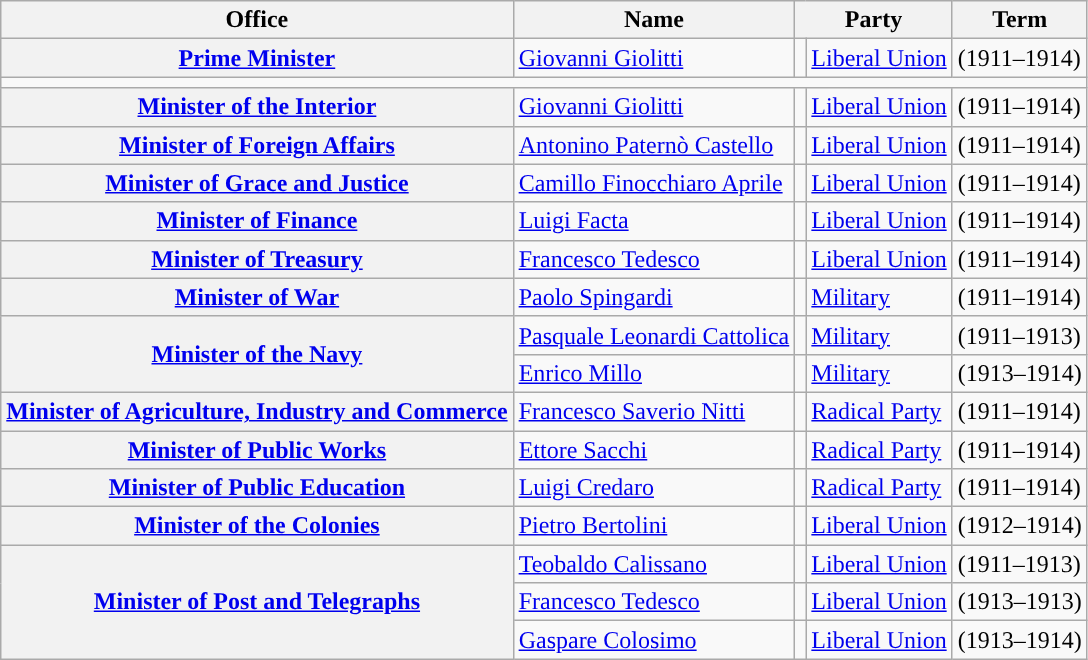<table class="wikitable" style="font-size: 100%;">
<tr>
<th>Office</th>
<th>Name</th>
<th colspan=2>Party</th>
<th>Term</th>
</tr>
<tr>
<th><a href='#'>Prime Minister</a></th>
<td><a href='#'>Giovanni Giolitti</a></td>
<td style="color:inherit;background:"></td>
<td><a href='#'>Liberal Union</a></td>
<td>(1911–1914)</td>
</tr>
<tr>
<td colspan=6></td>
</tr>
<tr>
<th><a href='#'>Minister of the Interior</a></th>
<td><a href='#'>Giovanni Giolitti</a></td>
<td style="color:inherit;background:"></td>
<td><a href='#'>Liberal Union</a></td>
<td>(1911–1914)</td>
</tr>
<tr>
<th><a href='#'>Minister of Foreign Affairs</a></th>
<td><a href='#'>Antonino Paternò Castello</a></td>
<td style="color:inherit;background:"></td>
<td><a href='#'>Liberal Union</a></td>
<td>(1911–1914)</td>
</tr>
<tr>
<th><a href='#'>Minister of Grace and Justice</a></th>
<td><a href='#'>Camillo Finocchiaro Aprile</a></td>
<td style="color:inherit;background:"></td>
<td><a href='#'>Liberal Union</a></td>
<td>(1911–1914)</td>
</tr>
<tr>
<th><a href='#'>Minister of Finance</a></th>
<td><a href='#'>Luigi Facta</a></td>
<td style="color:inherit;background:"></td>
<td><a href='#'>Liberal Union</a></td>
<td>(1911–1914)</td>
</tr>
<tr>
<th><a href='#'>Minister of Treasury</a></th>
<td><a href='#'>Francesco Tedesco</a></td>
<td style="color:inherit;background:"></td>
<td><a href='#'>Liberal Union</a></td>
<td>(1911–1914)</td>
</tr>
<tr>
<th><a href='#'>Minister of War</a></th>
<td><a href='#'>Paolo Spingardi</a></td>
<td style="color:inherit;background:"></td>
<td><a href='#'>Military</a></td>
<td>(1911–1914)</td>
</tr>
<tr>
<th rowspan=2><a href='#'>Minister of the Navy</a></th>
<td><a href='#'>Pasquale Leonardi Cattolica</a></td>
<td style="color:inherit;background:"></td>
<td><a href='#'>Military</a></td>
<td>(1911–1913)</td>
</tr>
<tr>
<td><a href='#'>Enrico Millo</a></td>
<td style="color:inherit;background:"></td>
<td><a href='#'>Military</a></td>
<td>(1913–1914)</td>
</tr>
<tr>
<th><a href='#'>Minister of Agriculture, Industry and Commerce</a></th>
<td><a href='#'>Francesco Saverio Nitti</a></td>
<td style="color:inherit;background:"></td>
<td><a href='#'>Radical Party</a></td>
<td>(1911–1914)</td>
</tr>
<tr>
<th><a href='#'>Minister of Public Works</a></th>
<td><a href='#'>Ettore Sacchi</a></td>
<td style="color:inherit;background:"></td>
<td><a href='#'>Radical Party</a></td>
<td>(1911–1914)</td>
</tr>
<tr>
<th><a href='#'>Minister of Public Education</a></th>
<td><a href='#'>Luigi Credaro</a></td>
<td style="color:inherit;background:"></td>
<td><a href='#'>Radical Party</a></td>
<td>(1911–1914)</td>
</tr>
<tr>
<th><a href='#'>Minister of the Colonies</a></th>
<td><a href='#'>Pietro Bertolini</a></td>
<td style="color:inherit;background:"></td>
<td><a href='#'>Liberal Union</a></td>
<td>(1912–1914)</td>
</tr>
<tr>
<th rowspan=3><a href='#'>Minister of Post and Telegraphs</a></th>
<td><a href='#'>Teobaldo Calissano</a></td>
<td style="color:inherit;background:"></td>
<td><a href='#'>Liberal Union</a></td>
<td>(1911–1913)</td>
</tr>
<tr>
<td><a href='#'>Francesco Tedesco</a></td>
<td style="color:inherit;background:"></td>
<td><a href='#'>Liberal Union</a></td>
<td>(1913–1913)</td>
</tr>
<tr>
<td><a href='#'>Gaspare Colosimo</a></td>
<td style="color:inherit;background:"></td>
<td><a href='#'>Liberal Union</a></td>
<td>(1913–1914)</td>
</tr>
</table>
